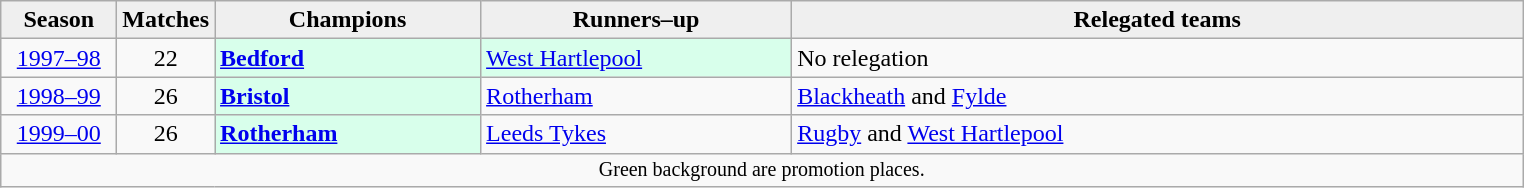<table class="wikitable" style="text-align: left;">
<tr>
<th style="background:#efefef; width:70px;">Season</th>
<th style="background:#efefef; width:30px;">Matches</th>
<th style="background:#efefef; width:170px;">Champions</th>
<th style="background:#efefef; width:200px;">Runners–up</th>
<th style="background:#efefef; width:480px;">Relegated teams</th>
</tr>
<tr align=left>
<td style="text-align: center;"><a href='#'>1997–98</a></td>
<td style="text-align: center;">22</td>
<td style="background:#d8ffeb;"><strong><a href='#'>Bedford</a></strong></td>
<td style="background:#d8ffeb;"><a href='#'>West Hartlepool</a></td>
<td>No relegation</td>
</tr>
<tr>
<td style="text-align: center;"><a href='#'>1998–99</a></td>
<td style="text-align: center;">26</td>
<td style="background:#d8ffeb;"><strong><a href='#'>Bristol</a></strong></td>
<td><a href='#'>Rotherham</a></td>
<td><a href='#'>Blackheath</a> and <a href='#'>Fylde</a></td>
</tr>
<tr>
<td style="text-align: center;"><a href='#'>1999–00</a></td>
<td style="text-align: center;">26</td>
<td style="background:#d8ffeb;"><strong><a href='#'>Rotherham</a></strong></td>
<td><a href='#'>Leeds Tykes</a></td>
<td><a href='#'>Rugby</a> and <a href='#'>West Hartlepool</a></td>
</tr>
<tr>
<td colspan="15"  style="border:0; font-size:smaller; text-align:center;">Green background are promotion places.</td>
</tr>
</table>
